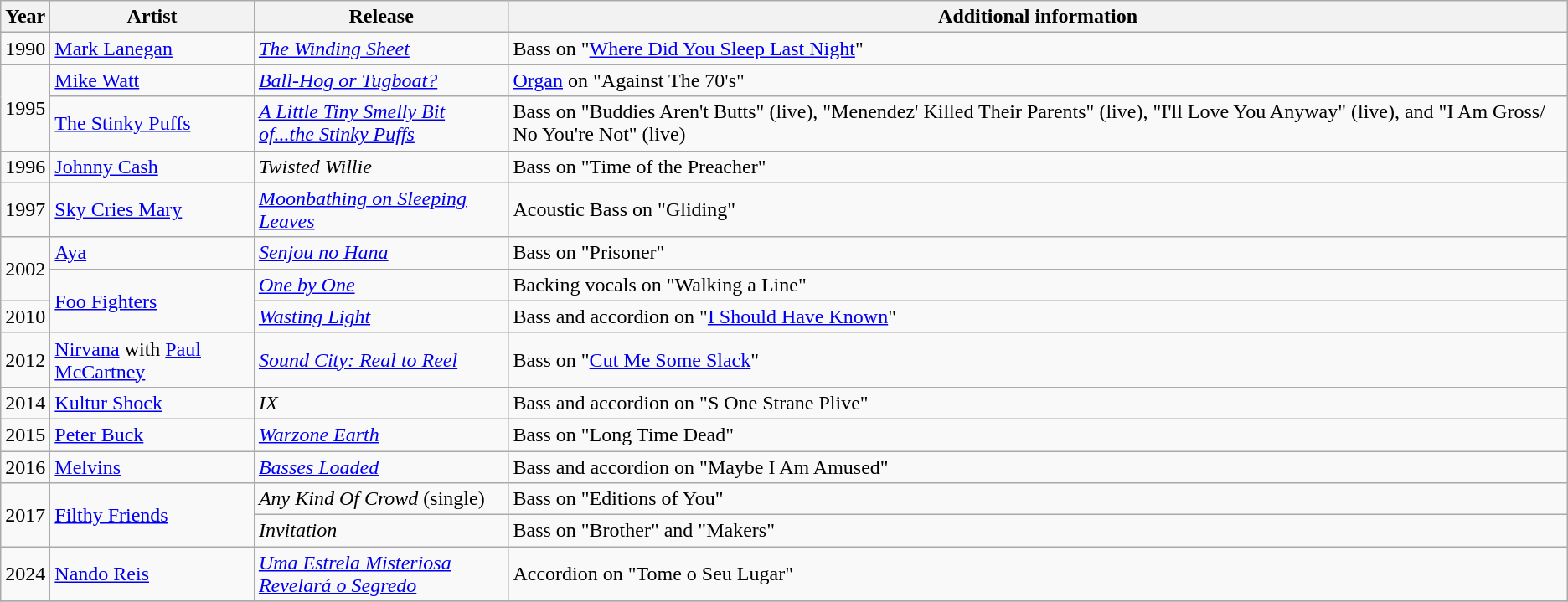<table class="wikitable">
<tr>
<th>Year</th>
<th width="155">Artist</th>
<th width="195">Release</th>
<th>Additional information</th>
</tr>
<tr>
<td align="center" rowspan="1">1990</td>
<td><a href='#'>Mark Lanegan</a></td>
<td><em><a href='#'>The Winding Sheet</a></em></td>
<td>Bass on "<a href='#'>Where Did You Sleep Last Night</a>"</td>
</tr>
<tr>
<td align="center" rowspan="2">1995</td>
<td><a href='#'>Mike Watt</a></td>
<td><em><a href='#'>Ball-Hog or Tugboat?</a></em></td>
<td><a href='#'>Organ</a> on "Against The 70's"</td>
</tr>
<tr>
<td><a href='#'>The Stinky Puffs</a></td>
<td><em><a href='#'>A Little Tiny Smelly Bit of...the Stinky Puffs</a></em></td>
<td>Bass on "Buddies Aren't Butts" (live), "Menendez' Killed Their Parents" (live), "I'll Love You Anyway" (live), and "I Am Gross/ No You're Not" (live)</td>
</tr>
<tr>
<td align="center" rowspan="1">1996</td>
<td><a href='#'>Johnny Cash</a></td>
<td><em>Twisted Willie</em></td>
<td>Bass on "Time of the Preacher"</td>
</tr>
<tr>
<td align="center" rowspan="1">1997</td>
<td><a href='#'>Sky Cries Mary</a></td>
<td><em><a href='#'>Moonbathing on Sleeping Leaves</a></em></td>
<td>Acoustic Bass on "Gliding"</td>
</tr>
<tr>
<td align="center" rowspan="2">2002</td>
<td><a href='#'>Aya</a></td>
<td><em><a href='#'>Senjou no Hana</a></em></td>
<td>Bass on "Prisoner"</td>
</tr>
<tr>
<td rowspan="2"><a href='#'>Foo Fighters</a></td>
<td><em><a href='#'>One by One</a></em></td>
<td>Backing vocals on "Walking a Line"</td>
</tr>
<tr>
<td align="center" rowspan="1">2010</td>
<td><em><a href='#'>Wasting Light</a></em></td>
<td>Bass and accordion on "<a href='#'>I Should Have Known</a>"</td>
</tr>
<tr>
<td align="center" rowspan="1">2012</td>
<td><a href='#'>Nirvana</a> with <a href='#'>Paul McCartney</a></td>
<td><em><a href='#'>Sound City: Real to Reel</a></em></td>
<td>Bass on "<a href='#'>Cut Me Some Slack</a>"</td>
</tr>
<tr>
<td align="center" rowspan="1">2014</td>
<td><a href='#'>Kultur Shock</a></td>
<td><em>IX</em></td>
<td>Bass and accordion on "S One Strane Plive"</td>
</tr>
<tr>
<td align="center" rowspan="1">2015</td>
<td><a href='#'>Peter Buck</a></td>
<td><em><a href='#'>Warzone Earth</a></em></td>
<td>Bass on "Long Time Dead"</td>
</tr>
<tr>
<td align="center" rowspan="1">2016</td>
<td><a href='#'>Melvins</a></td>
<td><em><a href='#'>Basses Loaded</a></em></td>
<td>Bass and accordion on "Maybe I Am Amused"</td>
</tr>
<tr>
<td align="center" rowspan="2">2017</td>
<td rowspan="2"><a href='#'>Filthy Friends</a></td>
<td><em>Any Kind Of Crowd</em> (single)</td>
<td>Bass on "Editions of You"</td>
</tr>
<tr>
<td><em>Invitation</em></td>
<td>Bass on "Brother" and "Makers"</td>
</tr>
<tr>
<td>2024</td>
<td><a href='#'>Nando Reis</a></td>
<td><em><a href='#'>Uma Estrela Misteriosa Revelará o Segredo</a></em></td>
<td>Accordion on "Tome o Seu Lugar"</td>
</tr>
<tr>
</tr>
</table>
